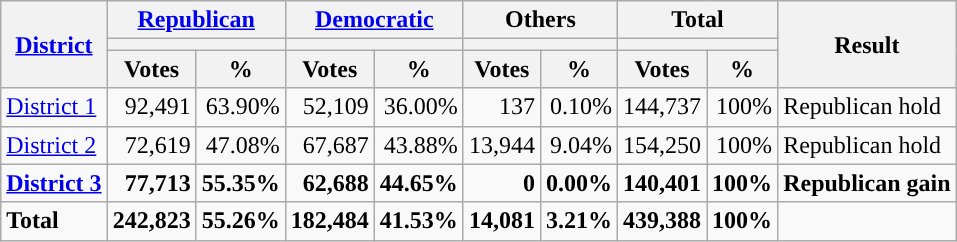<table class="wikitable plainrowheaders sortable" style="font-size:100%; text-align:right;">
<tr>
<th scope=col rowspan=3><a href='#'>District</a></th>
<th scope=col colspan=2><a href='#'>Republican</a></th>
<th scope=col colspan=2><a href='#'>Democratic</a></th>
<th scope=col colspan=2>Others</th>
<th scope=col colspan=2>Total</th>
<th scope=col rowspan=3>Result</th>
</tr>
<tr>
<th scope=col colspan=2 style="background:"></th>
<th scope=col colspan=2 style="background:"></th>
<th scope=col colspan=2></th>
<th scope=col colspan=2></th>
</tr>
<tr>
<th scope=col data-sort-type="number">Votes</th>
<th scope=col data-sort-type="number">%</th>
<th scope=col data-sort-type="number">Votes</th>
<th scope=col data-sort-type="number">%</th>
<th scope=col data-sort-type="number">Votes</th>
<th scope=col data-sort-type="number">%</th>
<th scope=col data-sort-type="number">Votes</th>
<th scope=col data-sort-type="number">%</th>
</tr>
<tr>
<td align=left><a href='#'>District 1</a></td>
<td>92,491</td>
<td>63.90%</td>
<td>52,109</td>
<td>36.00%</td>
<td>137</td>
<td>0.10%</td>
<td>144,737</td>
<td>100%</td>
<td align=left>Republican hold</td>
</tr>
<tr>
<td align=left><a href='#'>District 2</a></td>
<td>72,619</td>
<td>47.08%</td>
<td>67,687</td>
<td>43.88%</td>
<td>13,944</td>
<td>9.04%</td>
<td>154,250</td>
<td>100%</td>
<td align=left>Republican hold</td>
</tr>
<tr>
<td align=left><strong><a href='#'>District 3</a></strong></td>
<td><strong>77,713</strong></td>
<td><strong>55.35%</strong></td>
<td><strong>62,688</strong></td>
<td><strong>44.65%</strong></td>
<td><strong>0</strong></td>
<td><strong>0.00%</strong></td>
<td><strong>140,401</strong></td>
<td><strong>100%</strong></td>
<td align=left><strong>Republican gain</strong></td>
</tr>
<tr class="sortbottom" style="font-weight:bold">
<td align=left>Total</td>
<td>242,823</td>
<td>55.26%</td>
<td>182,484</td>
<td>41.53%</td>
<td>14,081</td>
<td>3.21%</td>
<td>439,388</td>
<td>100%</td>
<td></td>
</tr>
</table>
